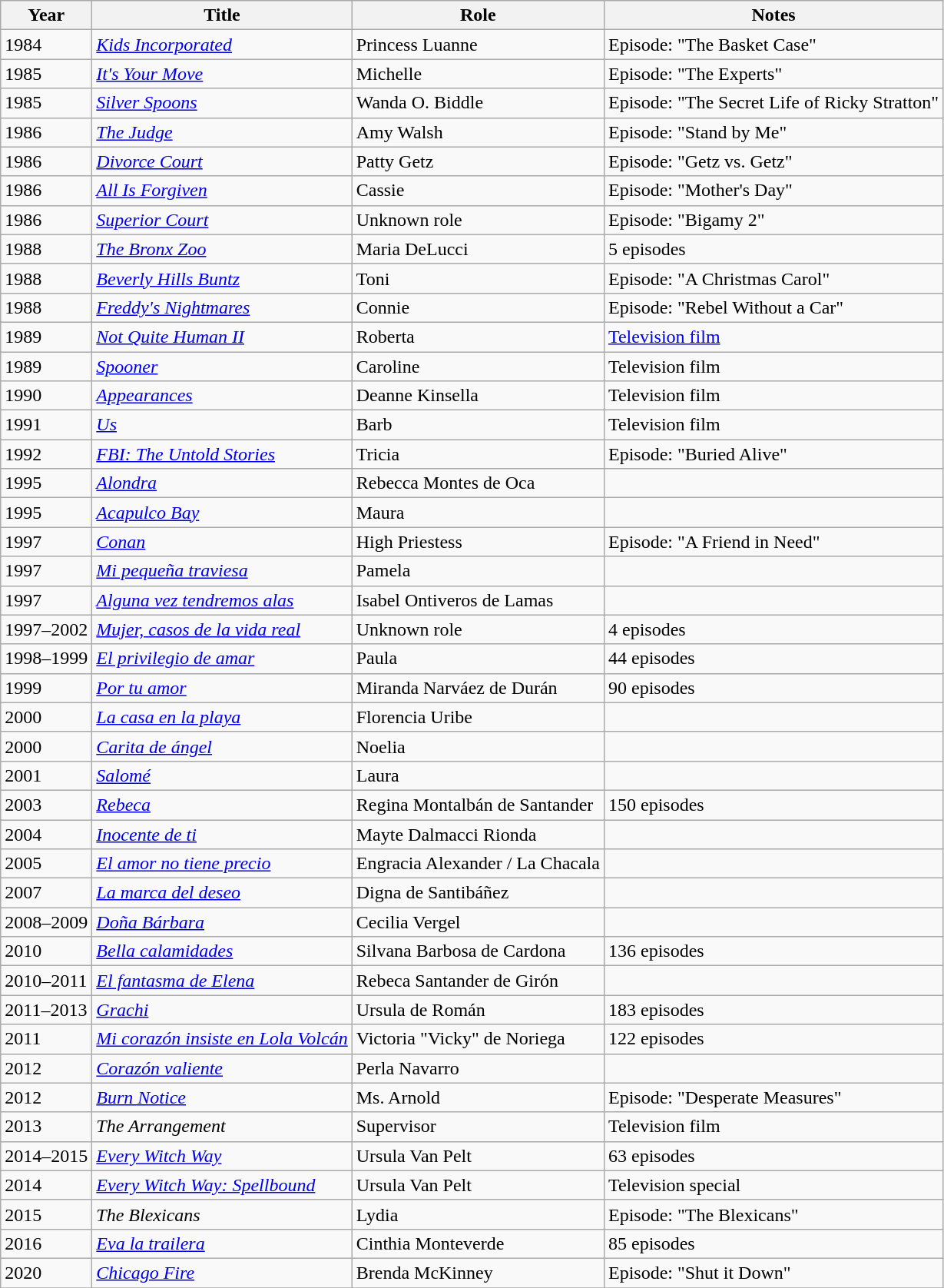<table class="wikitable sortable">
<tr>
<th>Year</th>
<th>Title</th>
<th>Role</th>
<th>Notes</th>
</tr>
<tr>
<td>1984</td>
<td><em><a href='#'>Kids Incorporated</a></em></td>
<td>Princess Luanne</td>
<td>Episode: "The Basket Case"</td>
</tr>
<tr>
<td>1985</td>
<td><em><a href='#'>It's Your Move</a></em></td>
<td>Michelle</td>
<td>Episode: "The Experts"</td>
</tr>
<tr>
<td>1985</td>
<td><em><a href='#'>Silver Spoons</a></em></td>
<td>Wanda O. Biddle</td>
<td>Episode: "The Secret Life of Ricky Stratton"</td>
</tr>
<tr>
<td>1986</td>
<td><em><a href='#'>The Judge</a></em></td>
<td>Amy Walsh</td>
<td>Episode: "Stand by Me"</td>
</tr>
<tr>
<td>1986</td>
<td><em><a href='#'>Divorce Court</a></em></td>
<td>Patty Getz</td>
<td>Episode: "Getz vs. Getz"</td>
</tr>
<tr>
<td>1986</td>
<td><em><a href='#'>All Is Forgiven</a></em></td>
<td>Cassie</td>
<td>Episode: "Mother's Day"</td>
</tr>
<tr>
<td>1986</td>
<td><em><a href='#'>Superior Court</a></em></td>
<td>Unknown role</td>
<td>Episode: "Bigamy 2"</td>
</tr>
<tr>
<td>1988</td>
<td><em><a href='#'>The Bronx Zoo</a></em></td>
<td>Maria DeLucci</td>
<td>5 episodes</td>
</tr>
<tr>
<td>1988</td>
<td><em><a href='#'>Beverly Hills Buntz</a></em></td>
<td>Toni</td>
<td>Episode: "A Christmas Carol"</td>
</tr>
<tr>
<td>1988</td>
<td><em><a href='#'>Freddy's Nightmares</a></em></td>
<td>Connie</td>
<td>Episode: "Rebel Without a Car"</td>
</tr>
<tr>
<td>1989</td>
<td><em><a href='#'>Not Quite Human II</a></em></td>
<td>Roberta</td>
<td><a href='#'>Television film</a></td>
</tr>
<tr>
<td>1989</td>
<td><em><a href='#'>Spooner</a></em></td>
<td>Caroline</td>
<td>Television film</td>
</tr>
<tr>
<td>1990</td>
<td><em><a href='#'>Appearances</a></em></td>
<td>Deanne Kinsella</td>
<td>Television film</td>
</tr>
<tr>
<td>1991</td>
<td><em><a href='#'>Us</a></em></td>
<td>Barb</td>
<td>Television film</td>
</tr>
<tr>
<td>1992</td>
<td><em><a href='#'>FBI: The Untold Stories</a></em></td>
<td>Tricia</td>
<td>Episode: "Buried Alive"</td>
</tr>
<tr>
<td>1995</td>
<td><em><a href='#'>Alondra</a></em></td>
<td>Rebecca Montes de Oca</td>
<td></td>
</tr>
<tr>
<td>1995</td>
<td><em><a href='#'>Acapulco Bay</a></em></td>
<td>Maura</td>
<td></td>
</tr>
<tr>
<td>1997</td>
<td><em><a href='#'>Conan</a></em></td>
<td>High Priestess</td>
<td>Episode: "A Friend in Need"</td>
</tr>
<tr>
<td>1997</td>
<td><em><a href='#'>Mi pequeña traviesa</a></em></td>
<td>Pamela</td>
<td></td>
</tr>
<tr>
<td>1997</td>
<td><em><a href='#'>Alguna vez tendremos alas</a></em></td>
<td>Isabel Ontiveros de Lamas</td>
<td></td>
</tr>
<tr>
<td>1997–2002</td>
<td><em><a href='#'>Mujer, casos de la vida real</a></em></td>
<td>Unknown role</td>
<td>4 episodes</td>
</tr>
<tr>
<td>1998–1999</td>
<td><em><a href='#'>El privilegio de amar</a></em></td>
<td>Paula</td>
<td>44 episodes</td>
</tr>
<tr>
<td>1999</td>
<td><em><a href='#'>Por tu amor</a></em></td>
<td>Miranda Narváez de Durán</td>
<td>90 episodes</td>
</tr>
<tr>
<td>2000</td>
<td><em><a href='#'>La casa en la playa</a></em></td>
<td>Florencia Uribe</td>
<td></td>
</tr>
<tr>
<td>2000</td>
<td><em><a href='#'>Carita de ángel</a></em></td>
<td>Noelia</td>
<td></td>
</tr>
<tr>
<td>2001</td>
<td><em><a href='#'>Salomé</a></em></td>
<td>Laura</td>
<td></td>
</tr>
<tr>
<td>2003</td>
<td><em><a href='#'>Rebeca</a></em></td>
<td>Regina Montalbán de Santander</td>
<td>150 episodes</td>
</tr>
<tr>
<td>2004</td>
<td><em><a href='#'>Inocente de ti</a></em></td>
<td>Mayte Dalmacci Rionda</td>
<td></td>
</tr>
<tr>
<td>2005</td>
<td><em><a href='#'>El amor no tiene precio</a></em></td>
<td>Engracia Alexander / La Chacala</td>
<td></td>
</tr>
<tr>
<td>2007</td>
<td><em><a href='#'>La marca del deseo</a></em></td>
<td>Digna de Santibáñez</td>
<td></td>
</tr>
<tr>
<td>2008–2009</td>
<td><em><a href='#'>Doña Bárbara</a></em></td>
<td>Cecilia Vergel</td>
<td></td>
</tr>
<tr>
<td>2010</td>
<td><em><a href='#'>Bella calamidades</a></em></td>
<td>Silvana Barbosa de Cardona</td>
<td>136 episodes</td>
</tr>
<tr>
<td>2010–2011</td>
<td><em><a href='#'>El fantasma de Elena</a></em></td>
<td>Rebeca Santander de Girón</td>
<td></td>
</tr>
<tr>
<td>2011–2013</td>
<td><em><a href='#'>Grachi</a></em></td>
<td>Ursula de Román</td>
<td>183 episodes</td>
</tr>
<tr>
<td>2011</td>
<td><em><a href='#'>Mi corazón insiste en Lola Volcán</a></em></td>
<td>Victoria "Vicky" de Noriega</td>
<td>122 episodes</td>
</tr>
<tr>
<td>2012</td>
<td><em><a href='#'>Corazón valiente</a></em></td>
<td>Perla Navarro</td>
<td></td>
</tr>
<tr>
<td>2012</td>
<td><em><a href='#'>Burn Notice</a></em></td>
<td>Ms. Arnold</td>
<td>Episode: "Desperate Measures"</td>
</tr>
<tr>
<td>2013</td>
<td><em>The Arrangement</em></td>
<td>Supervisor</td>
<td>Television film</td>
</tr>
<tr>
<td>2014–2015</td>
<td><em><a href='#'>Every Witch Way</a></em></td>
<td>Ursula Van Pelt</td>
<td>63 episodes</td>
</tr>
<tr>
<td>2014</td>
<td><em><a href='#'>Every Witch Way: Spellbound</a></em></td>
<td>Ursula Van Pelt</td>
<td>Television special</td>
</tr>
<tr>
<td>2015</td>
<td><em>The Blexicans</em></td>
<td>Lydia</td>
<td>Episode: "The Blexicans"</td>
</tr>
<tr>
<td>2016</td>
<td><em><a href='#'>Eva la trailera</a></em></td>
<td>Cinthia Monteverde</td>
<td>85 episodes</td>
</tr>
<tr>
<td>2020</td>
<td><em><a href='#'>Chicago Fire</a></em></td>
<td>Brenda McKinney</td>
<td>Episode: "Shut it Down"</td>
</tr>
<tr>
</tr>
</table>
